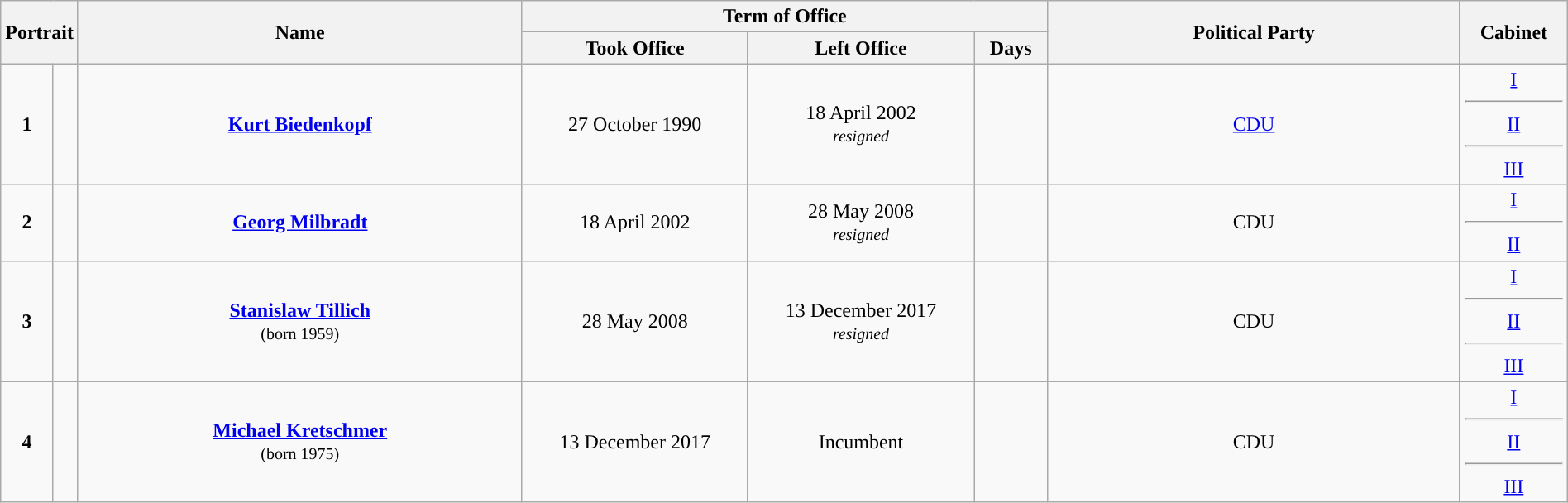<table class="wikitable" style="text-align:center; width:100%; border:1px #AAAAFF solid">
<tr>
<th width=80px rowspan=2 colspan=2>Portrait</th>
<th width=30% rowspan=2>Name<br></th>
<th width=35% colspan=3>Term of Office</th>
<th width=28% rowspan=2>Political Party</th>
<th width=28% rowspan=2>Cabinet</th>
</tr>
<tr>
<th>Took Office</th>
<th>Left Office</th>
<th>Days</th>
</tr>
<tr>
<td style="background:"><strong>1</strong></td>
<td></td>
<td><strong><a href='#'>Kurt Biedenkopf</a></strong><br></td>
<td>27 October 1990</td>
<td>18 April 2002<br><small><em>resigned</em></small></td>
<td></td>
<td><a href='#'>CDU</a></td>
<td><a href='#'>I</a><hr><a href='#'>II</a><hr><a href='#'>III</a></td>
</tr>
<tr>
<td style="background:"><strong>2</strong></td>
<td></td>
<td><strong><a href='#'>Georg Milbradt</a></strong><br></td>
<td>18 April 2002</td>
<td>28 May 2008<br><small><em>resigned</em></small></td>
<td></td>
<td>CDU</td>
<td><a href='#'>I</a><hr><a href='#'>II</a></td>
</tr>
<tr>
<td style="background:"><strong>3</strong></td>
<td></td>
<td><strong><a href='#'>Stanislaw Tillich</a></strong><br><small>(born 1959)</small></td>
<td>28 May 2008</td>
<td>13 December 2017<br><small><em>resigned</em></small></td>
<td></td>
<td>CDU</td>
<td><a href='#'>I</a><hr><a href='#'>II</a><hr><a href='#'>III</a></td>
</tr>
<tr>
<td style="background:"><strong>4</strong></td>
<td></td>
<td><strong><a href='#'>Michael Kretschmer</a></strong><br><small>(born 1975)</small></td>
<td>13 December 2017</td>
<td>Incumbent</td>
<td></td>
<td>CDU</td>
<td><a href='#'>I</a><hr><a href='#'>II</a><hr><a href='#'>III</a></td>
</tr>
</table>
